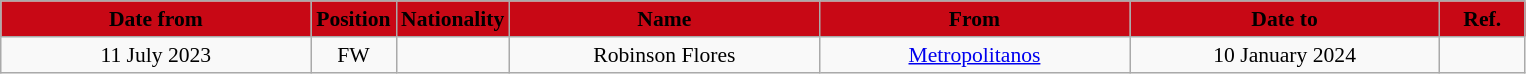<table class="wikitable" style="text-align:center; font-size:90%; ">
<tr>
<th style="background:#C80815; color:black; width:200px;">Date from</th>
<th style="background:#C80815; color:black; width:50px;">Position</th>
<th style="background:#C80815; color:black; width:50px;">Nationality</th>
<th style="background:#C80815; color:black; width:200px;">Name</th>
<th style="background:#C80815; color:black; width:200px;">From</th>
<th style="background:#C80815; color:black; width:200px;">Date to</th>
<th style="background:#C80815; color:black; width:50px;">Ref.</th>
</tr>
<tr>
<td>11 July 2023</td>
<td>FW</td>
<td></td>
<td>Robinson Flores</td>
<td><a href='#'>Metropolitanos</a></td>
<td>10 January 2024</td>
<td></td>
</tr>
</table>
